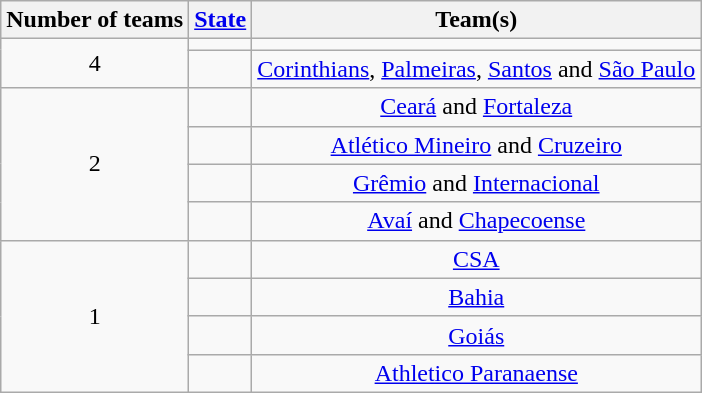<table class="wikitable" style="text-align:center">
<tr>
<th>Number of teams</th>
<th><a href='#'>State</a></th>
<th>Team(s)</th>
</tr>
<tr>
<td rowspan=2>4</td>
<td align=left></td>
<td></td>
</tr>
<tr>
<td align=left></td>
<td><a href='#'>Corinthians</a>, <a href='#'>Palmeiras</a>, <a href='#'>Santos</a> and <a href='#'>São Paulo</a></td>
</tr>
<tr>
<td rowspan=4>2</td>
<td align=left></td>
<td><a href='#'>Ceará</a> and <a href='#'>Fortaleza</a></td>
</tr>
<tr>
<td align=left></td>
<td><a href='#'>Atlético Mineiro</a> and <a href='#'>Cruzeiro</a></td>
</tr>
<tr>
<td align=left></td>
<td><a href='#'>Grêmio</a> and <a href='#'>Internacional</a></td>
</tr>
<tr>
<td align=left></td>
<td><a href='#'>Avaí</a> and <a href='#'>Chapecoense</a></td>
</tr>
<tr>
<td rowspan=4>1</td>
<td align=left></td>
<td><a href='#'>CSA</a></td>
</tr>
<tr>
<td align=left></td>
<td><a href='#'>Bahia</a></td>
</tr>
<tr>
<td align=left></td>
<td><a href='#'>Goiás</a></td>
</tr>
<tr>
<td align=left></td>
<td><a href='#'>Athletico Paranaense</a></td>
</tr>
</table>
